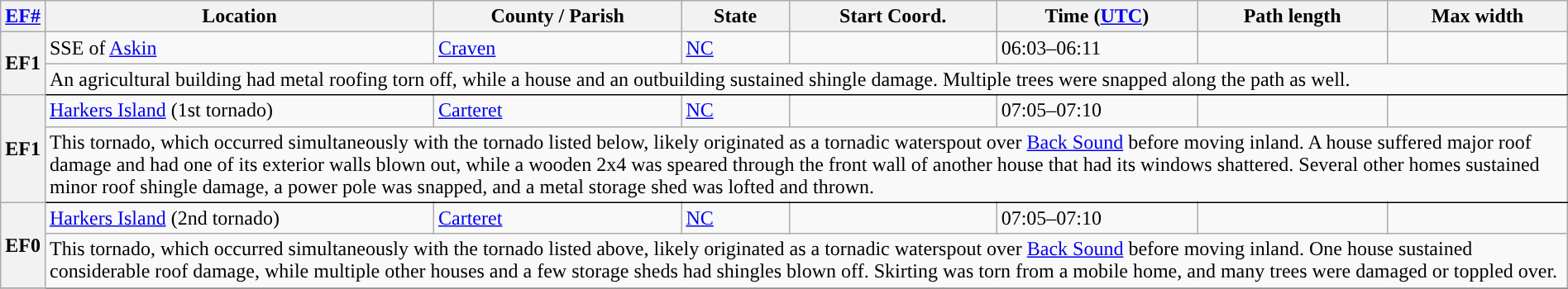<table class="wikitable sortable" style="width:100%;">
<tr>
<th scope="col" width="2%" align="center"><a href='#'>EF#</a></th>
<th scope="col" align="center" class="unsortable">Location</th>
<th scope="col" align="center" class="unsortable">County / Parish</th>
<th scope="col" align="center">State</th>
<th scope="col" align="center">Start Coord.</th>
<th scope="col" align="center">Time (<a href='#'>UTC</a>)</th>
<th scope="col" align="center">Path length</th>
<th scope="col" align="center">Max width</th>
</tr>
<tr>
<th scope="row" rowspan="2" style="background-color:#">EF1</th>
<td>SSE of <a href='#'>Askin</a></td>
<td><a href='#'>Craven</a></td>
<td><a href='#'>NC</a></td>
<td></td>
<td>06:03–06:11</td>
<td></td>
<td></td>
</tr>
<tr class="expand-child">
<td colspan="8" style="border-bottom: 1px solid black;">An agricultural building had metal roofing torn off, while a house and an outbuilding sustained shingle damage. Multiple trees were snapped along the path as well.</td>
</tr>
<tr>
<th scope="row" rowspan="2" style="background-color:#">EF1</th>
<td><a href='#'>Harkers Island</a> (1st tornado)</td>
<td><a href='#'>Carteret</a></td>
<td><a href='#'>NC</a></td>
<td></td>
<td>07:05–07:10</td>
<td></td>
<td></td>
</tr>
<tr class="expand-child">
<td colspan="8" style="border-bottom: 1px solid black;">This tornado, which occurred simultaneously with the tornado listed below, likely originated as a tornadic waterspout over <a href='#'>Back Sound</a> before moving inland. A house suffered major roof damage and had one of its exterior walls blown out, while a wooden 2x4 was speared through the front wall of another house that had its windows shattered. Several other homes sustained minor roof shingle damage, a power pole was snapped, and a metal storage shed was lofted and thrown.</td>
</tr>
<tr>
<th scope="row" rowspan="2" style="background-color:#">EF0</th>
<td><a href='#'>Harkers Island</a> (2nd tornado)</td>
<td><a href='#'>Carteret</a></td>
<td><a href='#'>NC</a></td>
<td></td>
<td>07:05–07:10</td>
<td></td>
<td></td>
</tr>
<tr class="expand-child">
<td colspan="8" style="border-bottom: 1px solid black;">This tornado, which occurred simultaneously with the tornado listed above, likely originated as a tornadic waterspout over <a href='#'>Back Sound</a> before moving inland. One house sustained considerable roof damage, while multiple other houses and a few storage sheds had shingles blown off. Skirting was torn from a mobile home, and many trees were damaged or toppled over.</td>
</tr>
<tr>
</tr>
</table>
